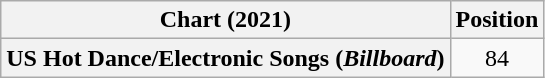<table class="wikitable plainrowheaders" style="text-align:center">
<tr>
<th>Chart (2021)</th>
<th>Position</th>
</tr>
<tr>
<th scope="row">US Hot Dance/Electronic Songs (<em>Billboard</em>)</th>
<td>84</td>
</tr>
</table>
